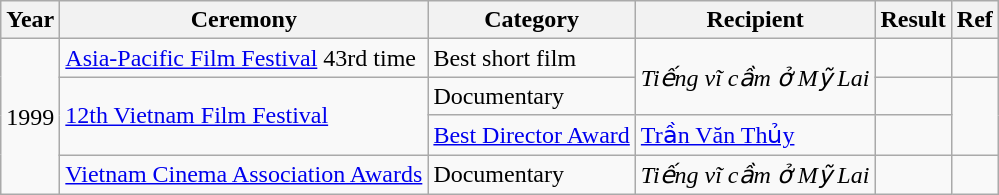<table class="wikitable">
<tr>
<th>Year</th>
<th>Ceremony</th>
<th>Category</th>
<th>Recipient</th>
<th>Result</th>
<th>Ref</th>
</tr>
<tr>
<td rowspan="4">1999</td>
<td><a href='#'>Asia-Pacific Film Festival</a> 43rd time</td>
<td>Best short film</td>
<td rowspan="2"><em>Tiếng vĩ cầm ở Mỹ Lai</em></td>
<td></td>
<td></td>
</tr>
<tr>
<td rowspan="2"><a href='#'>12th Vietnam Film Festival</a></td>
<td>Documentary</td>
<td></td>
<td rowspan="2"></td>
</tr>
<tr>
<td><a href='#'>Best Director Award</a></td>
<td><a href='#'>Trần Văn Thủy</a></td>
<td></td>
</tr>
<tr>
<td><a href='#'>Vietnam Cinema Association Awards</a></td>
<td>Documentary</td>
<td><em>Tiếng vĩ cầm ở Mỹ Lai</em></td>
<td></td>
<td></td>
</tr>
</table>
